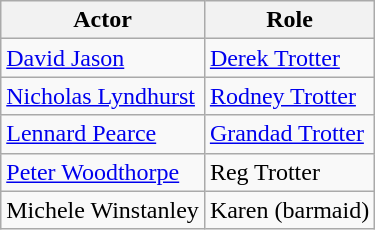<table class="wikitable">
<tr>
<th>Actor</th>
<th>Role</th>
</tr>
<tr>
<td><a href='#'>David Jason</a></td>
<td><a href='#'>Derek Trotter</a></td>
</tr>
<tr>
<td><a href='#'>Nicholas Lyndhurst</a></td>
<td><a href='#'>Rodney Trotter</a></td>
</tr>
<tr>
<td><a href='#'>Lennard Pearce</a></td>
<td><a href='#'>Grandad Trotter</a></td>
</tr>
<tr>
<td><a href='#'>Peter Woodthorpe</a></td>
<td>Reg Trotter</td>
</tr>
<tr>
<td>Michele Winstanley</td>
<td>Karen (barmaid)</td>
</tr>
</table>
